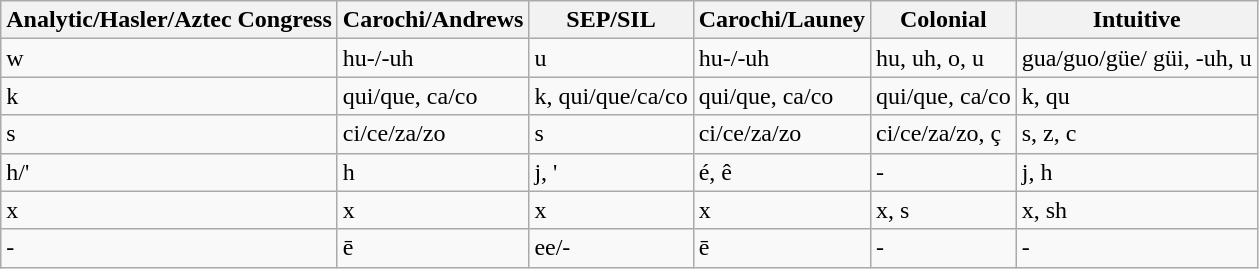<table class="wikitable">
<tr>
<th>Analytic/Hasler/Aztec Congress</th>
<th>Carochi/Andrews</th>
<th>SEP/SIL</th>
<th>Carochi/Launey</th>
<th>Colonial</th>
<th>Intuitive</th>
</tr>
<tr>
<td>w</td>
<td>hu-/-uh</td>
<td>u</td>
<td>hu-/-uh</td>
<td>hu, uh, o, u</td>
<td>gua/guo/güe/ güi, -uh, u</td>
</tr>
<tr>
<td>k</td>
<td>qui/que, ca/co</td>
<td>k, qui/que/ca/co</td>
<td>qui/que, ca/co</td>
<td>qui/que, ca/co</td>
<td>k, qu</td>
</tr>
<tr>
<td>s</td>
<td>ci/ce/za/zo</td>
<td>s</td>
<td>ci/ce/za/zo</td>
<td>ci/ce/za/zo, ç</td>
<td>s, z, c</td>
</tr>
<tr>
<td>h/'</td>
<td>h</td>
<td>j, '</td>
<td>é, ê</td>
<td>-</td>
<td>j, h</td>
</tr>
<tr>
<td>x</td>
<td>x</td>
<td>x</td>
<td>x</td>
<td>x, s</td>
<td>x, sh</td>
</tr>
<tr>
<td>-</td>
<td>ē</td>
<td>ee/-</td>
<td>ē</td>
<td>-</td>
<td>-</td>
</tr>
</table>
